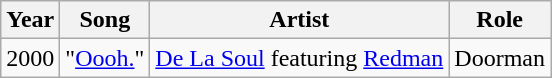<table class="wikitable">
<tr>
<th>Year</th>
<th>Song</th>
<th>Artist</th>
<th>Role</th>
</tr>
<tr>
<td>2000</td>
<td>"<a href='#'>Oooh.</a>"</td>
<td><a href='#'>De La Soul</a> featuring <a href='#'>Redman</a></td>
<td>Doorman</td>
</tr>
</table>
